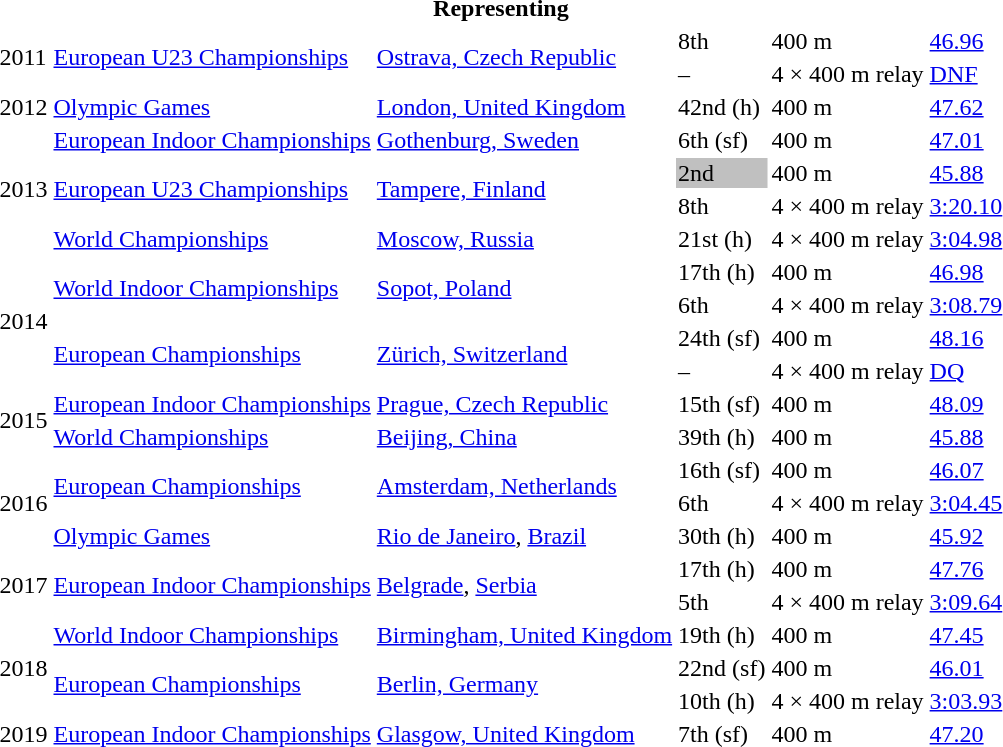<table>
<tr>
<th colspan="6">Representing </th>
</tr>
<tr>
<td rowspan=2>2011</td>
<td rowspan=2><a href='#'>European U23 Championships</a></td>
<td rowspan=2><a href='#'>Ostrava, Czech Republic</a></td>
<td>8th</td>
<td>400 m</td>
<td><a href='#'>46.96</a></td>
</tr>
<tr>
<td>–</td>
<td>4 × 400 m relay</td>
<td><a href='#'>DNF</a></td>
</tr>
<tr>
<td>2012</td>
<td><a href='#'>Olympic Games</a></td>
<td><a href='#'>London, United Kingdom</a></td>
<td>42nd (h)</td>
<td>400 m</td>
<td><a href='#'>47.62</a></td>
</tr>
<tr>
<td rowspan=4>2013</td>
<td><a href='#'>European Indoor Championships</a></td>
<td><a href='#'>Gothenburg, Sweden</a></td>
<td>6th (sf)</td>
<td>400 m</td>
<td><a href='#'>47.01</a></td>
</tr>
<tr>
<td rowspan=2><a href='#'>European U23 Championships</a></td>
<td rowspan=2><a href='#'>Tampere, Finland</a></td>
<td bgcolor=silver>2nd</td>
<td>400 m</td>
<td><a href='#'>45.88</a></td>
</tr>
<tr>
<td>8th</td>
<td>4 × 400 m relay</td>
<td><a href='#'>3:20.10</a></td>
</tr>
<tr>
<td><a href='#'>World Championships</a></td>
<td><a href='#'>Moscow, Russia</a></td>
<td>21st (h)</td>
<td>4 × 400 m relay</td>
<td><a href='#'>3:04.98</a></td>
</tr>
<tr>
<td rowspan=4>2014</td>
<td rowspan=2><a href='#'>World Indoor Championships</a></td>
<td rowspan=2><a href='#'>Sopot, Poland</a></td>
<td>17th (h)</td>
<td>400 m</td>
<td><a href='#'>46.98</a></td>
</tr>
<tr>
<td>6th</td>
<td>4 × 400 m relay</td>
<td><a href='#'>3:08.79</a></td>
</tr>
<tr>
<td rowspan=2><a href='#'>European Championships</a></td>
<td rowspan=2><a href='#'>Zürich, Switzerland</a></td>
<td>24th (sf)</td>
<td>400 m</td>
<td><a href='#'>48.16</a></td>
</tr>
<tr>
<td>–</td>
<td>4 × 400 m relay</td>
<td><a href='#'>DQ</a></td>
</tr>
<tr>
<td rowspan=2>2015</td>
<td><a href='#'>European Indoor Championships</a></td>
<td><a href='#'>Prague, Czech Republic</a></td>
<td>15th (sf)</td>
<td>400 m</td>
<td><a href='#'>48.09</a></td>
</tr>
<tr>
<td><a href='#'>World Championships</a></td>
<td><a href='#'>Beijing, China</a></td>
<td>39th (h)</td>
<td>400 m</td>
<td><a href='#'>45.88</a></td>
</tr>
<tr>
<td rowspan=3>2016</td>
<td rowspan=2><a href='#'>European Championships</a></td>
<td rowspan=2><a href='#'>Amsterdam, Netherlands</a></td>
<td>16th (sf)</td>
<td>400 m</td>
<td><a href='#'>46.07</a></td>
</tr>
<tr>
<td>6th</td>
<td>4 × 400 m relay</td>
<td><a href='#'>3:04.45</a></td>
</tr>
<tr>
<td><a href='#'>Olympic Games</a></td>
<td><a href='#'>Rio de Janeiro</a>, <a href='#'>Brazil</a></td>
<td>30th (h)</td>
<td>400 m</td>
<td><a href='#'>45.92</a></td>
</tr>
<tr>
<td rowspan=2>2017</td>
<td rowspan=2><a href='#'>European Indoor Championships</a></td>
<td rowspan=2><a href='#'>Belgrade</a>, <a href='#'>Serbia</a></td>
<td>17th (h)</td>
<td>400 m</td>
<td><a href='#'>47.76</a></td>
</tr>
<tr>
<td>5th</td>
<td>4 × 400 m relay</td>
<td><a href='#'>3:09.64</a></td>
</tr>
<tr>
<td rowspan=3>2018</td>
<td><a href='#'>World Indoor Championships</a></td>
<td><a href='#'>Birmingham, United Kingdom</a></td>
<td>19th (h)</td>
<td>400 m</td>
<td><a href='#'>47.45</a></td>
</tr>
<tr>
<td rowspan=2><a href='#'>European Championships</a></td>
<td rowspan=2><a href='#'>Berlin, Germany</a></td>
<td>22nd (sf)</td>
<td>400 m</td>
<td><a href='#'>46.01</a></td>
</tr>
<tr>
<td>10th (h)</td>
<td>4 × 400 m relay</td>
<td><a href='#'>3:03.93</a></td>
</tr>
<tr>
<td>2019</td>
<td><a href='#'>European Indoor Championships</a></td>
<td><a href='#'>Glasgow, United Kingdom</a></td>
<td>7th (sf)</td>
<td>400 m</td>
<td><a href='#'>47.20</a></td>
</tr>
</table>
